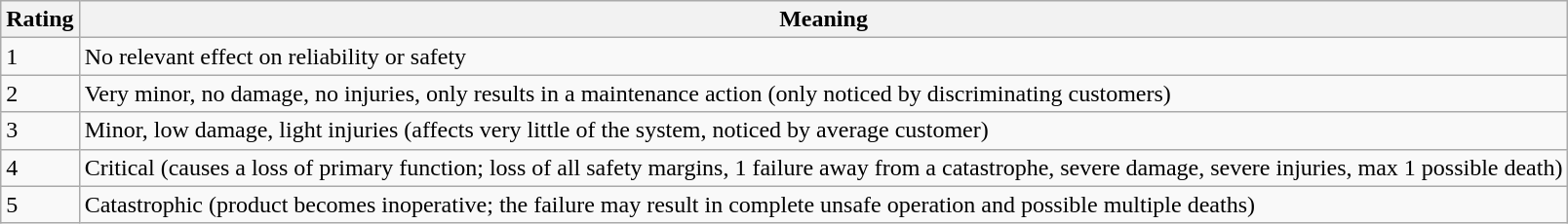<table class="wikitable">
<tr>
<th>Rating</th>
<th>Meaning</th>
</tr>
<tr>
<td>1</td>
<td>No relevant effect on reliability or safety</td>
</tr>
<tr>
<td>2</td>
<td>Very minor, no damage, no injuries, only results in a maintenance action (only noticed by discriminating customers)</td>
</tr>
<tr>
<td>3</td>
<td>Minor, low damage, light injuries (affects very little of the system, noticed by average customer)</td>
</tr>
<tr>
<td>4</td>
<td>Critical (causes a loss of primary function; loss of all safety margins, 1 failure away from a catastrophe, severe damage, severe injuries, max 1 possible death)</td>
</tr>
<tr>
<td>5</td>
<td>Catastrophic (product becomes inoperative; the failure may result in complete unsafe operation and possible multiple deaths)</td>
</tr>
</table>
